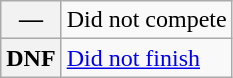<table class="wikitable">
<tr>
<th scope="row">—</th>
<td>Did not compete</td>
</tr>
<tr>
<th scope="row">DNF</th>
<td><a href='#'>Did not finish</a></td>
</tr>
</table>
